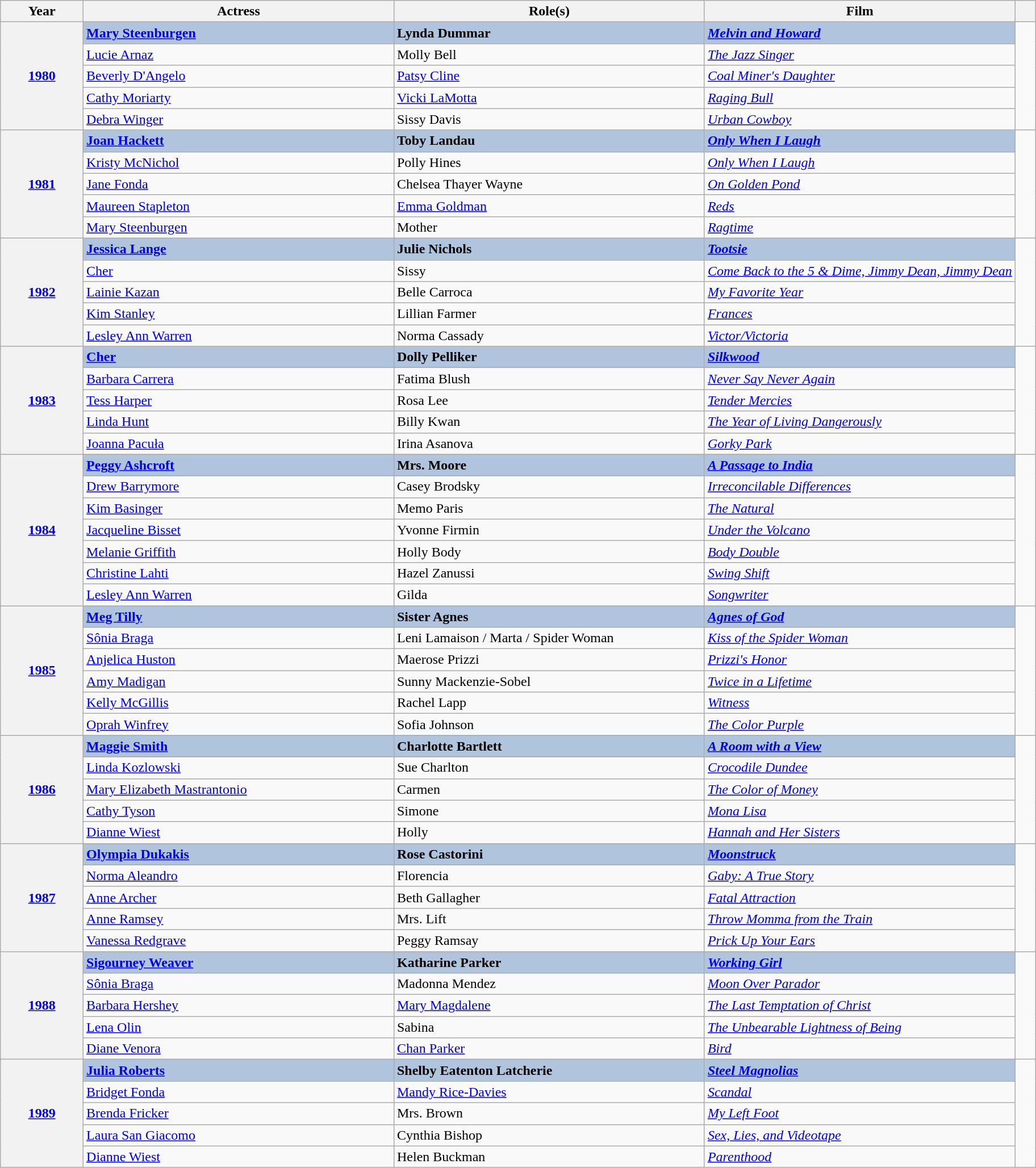<table class="wikitable sortable">
<tr>
<th scope="col" style="width:8%;">Year</th>
<th scope="col" style="width:30%;">Actress</th>
<th scope="col" style="width:30%;">Role(s)</th>
<th scope="col" style="width:30%;">Film</th>
<th scope="col" style="width:2%;" class="unsortable"></th>
</tr>
<tr>
<th rowspan="5" style="text-align:center;"><a href='#'>1980</a></th>
<td style="background:#B0C4DE;"><strong><a href='#'>Mary Steenburgen</a> </strong></td>
<td style="background:#B0C4DE;"><strong>Lynda Dummar</strong></td>
<td style="background:#B0C4DE;"><strong><em><a href='#'>Melvin and Howard</a></em></strong></td>
<td rowspan=5></td>
</tr>
<tr>
<td><a href='#'>Lucie Arnaz</a></td>
<td>Molly Bell</td>
<td><em><a href='#'>The Jazz Singer</a></em></td>
</tr>
<tr>
<td><a href='#'>Beverly D'Angelo</a></td>
<td><a href='#'>Patsy Cline</a></td>
<td><em><a href='#'>Coal Miner's Daughter</a></em></td>
</tr>
<tr>
<td><a href='#'>Cathy Moriarty</a></td>
<td><a href='#'>Vicki LaMotta</a></td>
<td><em><a href='#'>Raging Bull</a></em></td>
</tr>
<tr>
<td><a href='#'>Debra Winger</a></td>
<td>Sissy Davis</td>
<td><em><a href='#'>Urban Cowboy</a></em></td>
</tr>
<tr>
<th rowspan="5" style="text-align:center;"><a href='#'>1981</a></th>
<td style="background:#B0C4DE;"><strong><a href='#'>Joan Hackett</a> </strong></td>
<td style="background:#B0C4DE;"><strong>Toby Landau</strong></td>
<td style="background:#B0C4DE;"><strong><em><a href='#'>Only When I Laugh</a></em></strong></td>
<td rowspan=5></td>
</tr>
<tr>
<td><a href='#'>Kristy McNichol</a></td>
<td>Polly Hines</td>
<td><em><a href='#'>Only When I Laugh</a></em></td>
</tr>
<tr>
<td><a href='#'>Jane Fonda</a></td>
<td>Chelsea Thayer Wayne</td>
<td><em><a href='#'>On Golden Pond</a></em></td>
</tr>
<tr>
<td><a href='#'>Maureen Stapleton</a></td>
<td><a href='#'>Emma Goldman</a></td>
<td><em><a href='#'>Reds</a></em></td>
</tr>
<tr>
<td><a href='#'>Mary Steenburgen</a></td>
<td>Mother</td>
<td><em><a href='#'>Ragtime</a></em></td>
</tr>
<tr>
<th rowspan="5" style="text-align:center;"><a href='#'>1982</a></th>
<td style="background:#B0C4DE;"><strong><a href='#'>Jessica Lange</a> </strong></td>
<td style="background:#B0C4DE;"><strong>Julie Nichols</strong></td>
<td style="background:#B0C4DE;"><strong><em><a href='#'>Tootsie</a></em></strong></td>
<td rowspan=5></td>
</tr>
<tr>
<td><a href='#'>Cher</a></td>
<td>Sissy</td>
<td><em><a href='#'>Come Back to the 5 & Dime, Jimmy Dean, Jimmy Dean</a></em></td>
</tr>
<tr>
<td><a href='#'>Lainie Kazan</a></td>
<td>Belle Carroca</td>
<td><em><a href='#'>My Favorite Year</a></em></td>
</tr>
<tr>
<td><a href='#'>Kim Stanley</a></td>
<td>Lillian Farmer</td>
<td><em><a href='#'>Frances</a></em></td>
</tr>
<tr>
<td><a href='#'>Lesley Ann Warren</a></td>
<td>Norma Cassady</td>
<td><em><a href='#'>Victor/Victoria</a></em></td>
</tr>
<tr>
<th rowspan="5" style="text-align:center;"><a href='#'>1983</a></th>
<td style="background:#B0C4DE;"><strong><a href='#'>Cher</a> </strong></td>
<td style="background:#B0C4DE;"><strong>Dolly Pelliker</strong></td>
<td style="background:#B0C4DE;"><strong><em><a href='#'>Silkwood</a></em></strong></td>
<td rowspan=5></td>
</tr>
<tr>
<td><a href='#'>Barbara Carrera</a></td>
<td>Fatima Blush</td>
<td><em><a href='#'>Never Say Never Again</a></em></td>
</tr>
<tr>
<td><a href='#'>Tess Harper</a></td>
<td>Rosa Lee</td>
<td><em><a href='#'>Tender Mercies</a></em></td>
</tr>
<tr>
<td><a href='#'>Linda Hunt</a></td>
<td>Billy Kwan</td>
<td><em><a href='#'>The Year of Living Dangerously</a></em></td>
</tr>
<tr>
<td><a href='#'>Joanna Pacuła</a></td>
<td>Irina Asanova</td>
<td><em><a href='#'>Gorky Park</a></em></td>
</tr>
<tr>
<th rowspan="7" style="text-align:center;"><a href='#'>1984</a></th>
<td style="background:#B0C4DE;"><strong><a href='#'>Peggy Ashcroft</a> </strong></td>
<td style="background:#B0C4DE;"><strong>Mrs. Moore</strong></td>
<td style="background:#B0C4DE;"><strong><em><a href='#'>A Passage to India</a></em></strong></td>
<td rowspan=7></td>
</tr>
<tr>
<td><a href='#'>Drew Barrymore</a></td>
<td>Casey Brodsky</td>
<td><em><a href='#'>Irreconcilable Differences</a></em></td>
</tr>
<tr>
<td><a href='#'>Kim Basinger</a></td>
<td>Memo Paris</td>
<td><em><a href='#'>The Natural</a></em></td>
</tr>
<tr>
<td><a href='#'>Jacqueline Bisset</a></td>
<td>Yvonne Firmin</td>
<td><em><a href='#'>Under the Volcano</a></em></td>
</tr>
<tr>
<td><a href='#'>Melanie Griffith</a></td>
<td>Holly Body</td>
<td><em><a href='#'>Body Double</a></em></td>
</tr>
<tr>
<td><a href='#'>Christine Lahti</a></td>
<td>Hazel Zanussi</td>
<td><em><a href='#'>Swing Shift</a></em></td>
</tr>
<tr>
<td><a href='#'>Lesley Ann Warren</a></td>
<td>Gilda</td>
<td><em><a href='#'>Songwriter</a></em></td>
</tr>
<tr>
<th rowspan="6" style="text-align:center;"><a href='#'>1985</a></th>
<td style="background:#B0C4DE;"><strong><a href='#'>Meg Tilly</a> </strong></td>
<td style="background:#B0C4DE;"><strong>Sister Agnes</strong></td>
<td style="background:#B0C4DE;"><strong><em><a href='#'>Agnes of God</a></em></strong></td>
<td rowspan=6></td>
</tr>
<tr>
<td><a href='#'>Sônia Braga</a></td>
<td>Leni Lamaison / Marta / Spider Woman</td>
<td><em><a href='#'>Kiss of the Spider Woman</a></em></td>
</tr>
<tr>
<td><a href='#'>Anjelica Huston</a></td>
<td>Maerose Prizzi</td>
<td><em><a href='#'>Prizzi's Honor</a></em></td>
</tr>
<tr>
<td><a href='#'>Amy Madigan</a></td>
<td>Sunny Mackenzie-Sobel</td>
<td><em><a href='#'>Twice in a Lifetime</a></em></td>
</tr>
<tr>
<td><a href='#'>Kelly McGillis</a></td>
<td>Rachel Lapp</td>
<td><em><a href='#'>Witness</a></em></td>
</tr>
<tr>
<td><a href='#'>Oprah Winfrey</a></td>
<td>Sofia Johnson</td>
<td><em><a href='#'>The Color Purple</a></em></td>
</tr>
<tr>
<th rowspan="5" style="text-align:center;"><a href='#'>1986</a></th>
<td style="background:#B0C4DE;"><strong><a href='#'>Maggie Smith</a> </strong></td>
<td style="background:#B0C4DE;"><strong>Charlotte Bartlett</strong></td>
<td style="background:#B0C4DE;"><strong><em><a href='#'>A Room with a View</a></em></strong></td>
<td rowspan=5></td>
</tr>
<tr>
<td><a href='#'>Linda Kozlowski</a></td>
<td>Sue Charlton</td>
<td><em><a href='#'>Crocodile Dundee</a></em></td>
</tr>
<tr>
<td><a href='#'>Mary Elizabeth Mastrantonio</a></td>
<td>Carmen</td>
<td><em><a href='#'>The Color of Money</a></em></td>
</tr>
<tr>
<td><a href='#'>Cathy Tyson</a></td>
<td>Simone</td>
<td><em><a href='#'>Mona Lisa</a></em></td>
</tr>
<tr>
<td><a href='#'>Dianne Wiest</a></td>
<td>Holly</td>
<td><em><a href='#'>Hannah and Her Sisters</a></em></td>
</tr>
<tr>
<th rowspan="5" style="text-align:center;"><a href='#'>1987</a></th>
<td style="background:#B0C4DE;"><strong><a href='#'>Olympia Dukakis</a> </strong></td>
<td style="background:#B0C4DE;"><strong>Rose Castorini</strong></td>
<td style="background:#B0C4DE;"><strong><em><a href='#'>Moonstruck</a></em></strong></td>
<td rowspan=5></td>
</tr>
<tr>
<td><a href='#'>Norma Aleandro</a></td>
<td>Florencia</td>
<td><em><a href='#'>Gaby: A True Story</a></em></td>
</tr>
<tr>
<td><a href='#'>Anne Archer</a></td>
<td>Beth Gallagher</td>
<td><em><a href='#'>Fatal Attraction</a></em></td>
</tr>
<tr>
<td><a href='#'>Anne Ramsey</a></td>
<td>Mrs. Lift</td>
<td><em><a href='#'>Throw Momma from the Train</a></em></td>
</tr>
<tr>
<td><a href='#'>Vanessa Redgrave</a></td>
<td>Peggy Ramsay</td>
<td><em><a href='#'>Prick Up Your Ears</a></em></td>
</tr>
<tr>
<th rowspan="5" style="text-align:center;"><a href='#'>1988</a></th>
<td style="background:#B0C4DE;"><strong><a href='#'>Sigourney Weaver</a> </strong></td>
<td style="background:#B0C4DE;"><strong>Katharine Parker</strong></td>
<td style="background:#B0C4DE;"><strong><em><a href='#'>Working Girl</a></em></strong></td>
<td rowspan=5></td>
</tr>
<tr>
<td><a href='#'>Sônia Braga</a></td>
<td>Madonna Mendez</td>
<td><em><a href='#'>Moon Over Parador</a></em></td>
</tr>
<tr>
<td><a href='#'>Barbara Hershey</a></td>
<td><a href='#'>Mary Magdalene</a></td>
<td><em><a href='#'>The Last Temptation of Christ</a></em></td>
</tr>
<tr>
<td><a href='#'>Lena Olin</a></td>
<td>Sabina</td>
<td><em><a href='#'>The Unbearable Lightness of Being</a></em></td>
</tr>
<tr>
<td><a href='#'>Diane Venora</a></td>
<td><a href='#'>Chan Parker</a></td>
<td><em><a href='#'>Bird</a></em></td>
</tr>
<tr>
<th rowspan="5" style="text-align:center;"><a href='#'>1989</a></th>
<td style="background:#B0C4DE;"><strong><a href='#'>Julia Roberts</a> </strong></td>
<td style="background:#B0C4DE;"><strong>Shelby Eatenton Latcherie</strong></td>
<td style="background:#B0C4DE;"><strong><em><a href='#'>Steel Magnolias</a></em></strong></td>
<td rowspan=5></td>
</tr>
<tr>
<td><a href='#'>Bridget Fonda</a></td>
<td><a href='#'>Mandy Rice-Davies</a></td>
<td><em><a href='#'>Scandal</a></em></td>
</tr>
<tr>
<td><a href='#'>Brenda Fricker</a></td>
<td>Mrs. Brown</td>
<td><em><a href='#'>My Left Foot</a></em></td>
</tr>
<tr>
<td><a href='#'>Laura San Giacomo</a></td>
<td>Cynthia Bishop</td>
<td><em><a href='#'>Sex, Lies, and Videotape</a></em></td>
</tr>
<tr>
<td><a href='#'>Dianne Wiest</a></td>
<td>Helen Buckman</td>
<td><em><a href='#'>Parenthood</a></em></td>
</tr>
</table>
